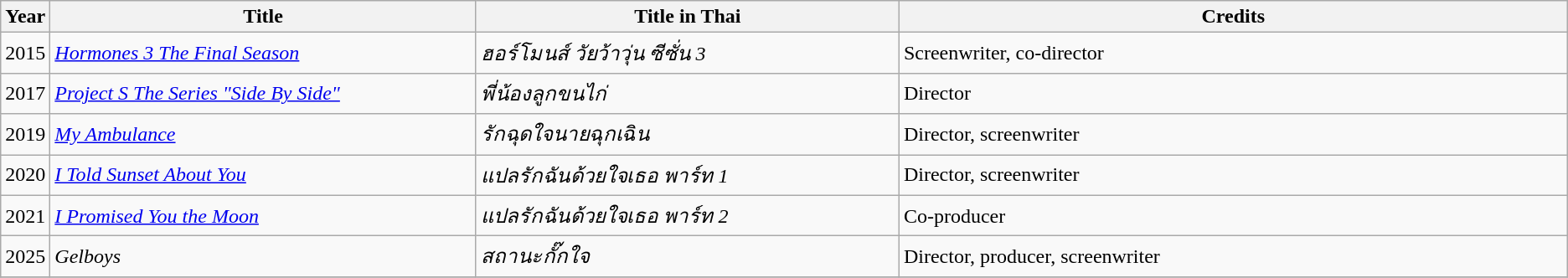<table class="wikitable sortable">
<tr>
<th scope="col" style="width:1em;">Year</th>
<th scope="col" style="width:25em;">Title</th>
<th scope="col" style="width:25em;">Title in Thai</th>
<th scope="col" style="width:40em;">Credits</th>
</tr>
<tr>
<td>2015</td>
<td><em><a href='#'>Hormones 3 The Final Season</a></em></td>
<td><em>ฮอร์โมนส์ วัยว้าวุ่น ซีซั่น 3</em></td>
<td>Screenwriter, co-director</td>
</tr>
<tr>
<td>2017</td>
<td><em><a href='#'>Project S The Series "Side By Side"</a></em></td>
<td><em>พี่น้องลูกขนไก่</em></td>
<td>Director</td>
</tr>
<tr>
<td>2019</td>
<td><em><a href='#'>My Ambulance</a></em></td>
<td><em>รักฉุดใจนายฉุกเฉิน</em></td>
<td>Director, screenwriter</td>
</tr>
<tr>
<td>2020</td>
<td><em><a href='#'>I Told Sunset About You</a></em></td>
<td><em>แปลรักฉันด้วยใจเธอ พาร์ท 1</em></td>
<td>Director, screenwriter</td>
</tr>
<tr>
<td>2021</td>
<td><em><a href='#'>I Promised You the Moon</a></em></td>
<td><em>แปลรักฉันด้วยใจเธอ พาร์ท 2</em></td>
<td>Co-producer</td>
</tr>
<tr>
<td>2025</td>
<td><em>Gelboys</em></td>
<td><em>สถานะกั๊กใจ</em></td>
<td>Director, producer, screenwriter</td>
</tr>
<tr>
</tr>
</table>
